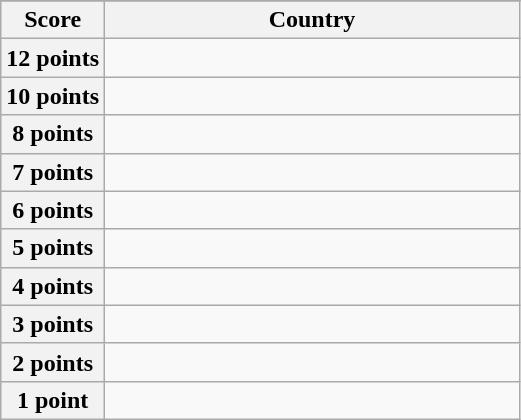<table class="wikitable">
<tr>
</tr>
<tr>
<th scope="col" width="20%">Score</th>
<th scope="col">Country</th>
</tr>
<tr>
<th scope="row">12 points</th>
<td></td>
</tr>
<tr>
<th scope="row">10 points</th>
<td></td>
</tr>
<tr>
<th scope="row">8 points</th>
<td></td>
</tr>
<tr>
<th scope="row">7 points</th>
<td></td>
</tr>
<tr>
<th scope="row">6 points</th>
<td></td>
</tr>
<tr>
<th scope="row">5 points</th>
<td></td>
</tr>
<tr>
<th scope="row">4 points</th>
<td></td>
</tr>
<tr>
<th scope="row">3 points</th>
<td></td>
</tr>
<tr>
<th scope="row">2 points</th>
<td></td>
</tr>
<tr>
<th scope="row">1 point</th>
<td></td>
</tr>
</table>
